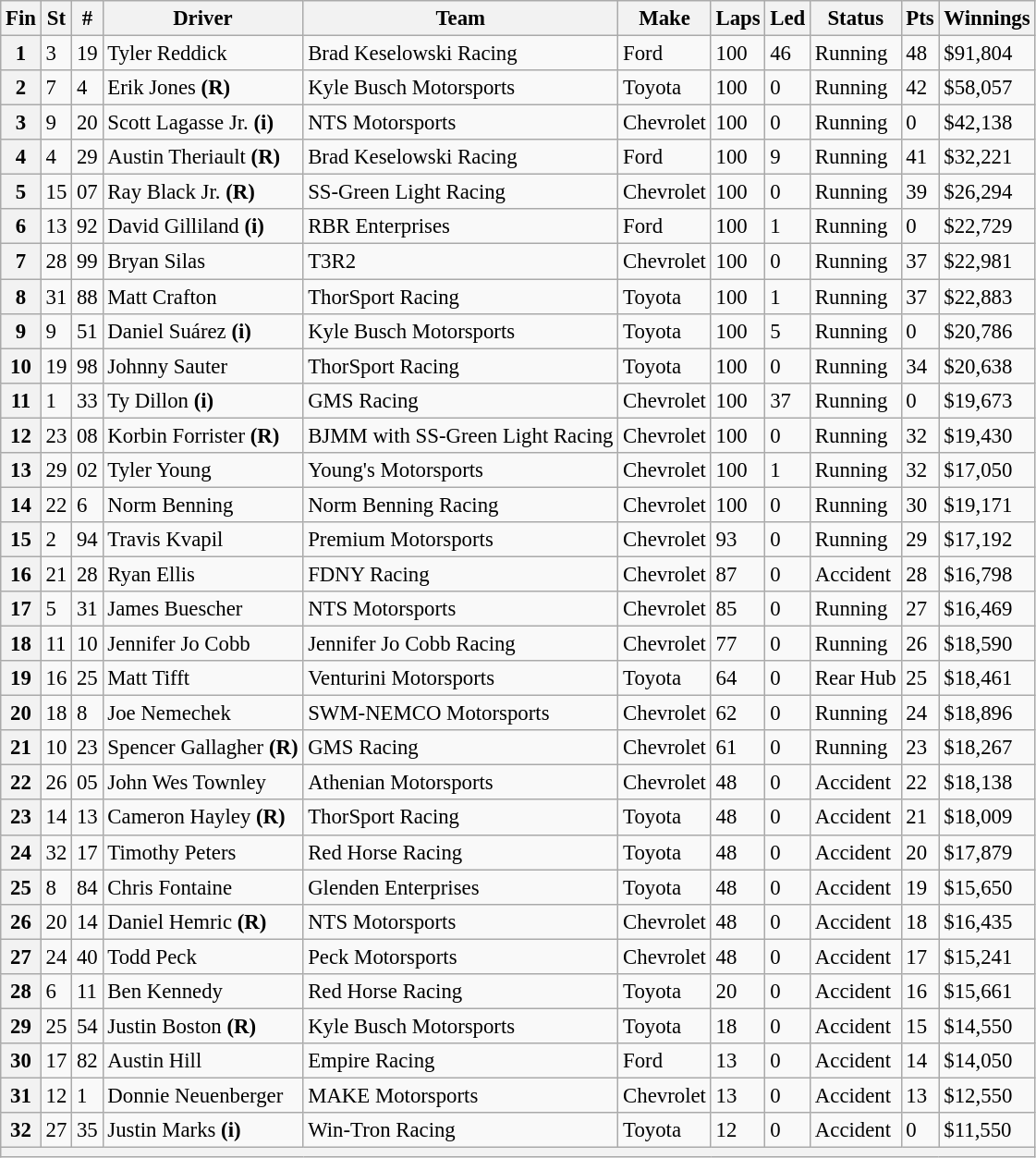<table class="wikitable" style="font-size:95%">
<tr>
<th>Fin</th>
<th>St</th>
<th>#</th>
<th>Driver</th>
<th>Team</th>
<th>Make</th>
<th>Laps</th>
<th>Led</th>
<th>Status</th>
<th>Pts</th>
<th>Winnings</th>
</tr>
<tr>
<th>1</th>
<td>3</td>
<td>19</td>
<td>Tyler Reddick</td>
<td>Brad Keselowski Racing</td>
<td>Ford</td>
<td>100</td>
<td>46</td>
<td>Running</td>
<td>48</td>
<td>$91,804</td>
</tr>
<tr>
<th>2</th>
<td>7</td>
<td>4</td>
<td>Erik Jones <strong>(R)</strong></td>
<td>Kyle Busch Motorsports</td>
<td>Toyota</td>
<td>100</td>
<td>0</td>
<td>Running</td>
<td>42</td>
<td>$58,057</td>
</tr>
<tr>
<th>3</th>
<td>9</td>
<td>20</td>
<td>Scott Lagasse Jr. <strong>(i)</strong></td>
<td>NTS Motorsports</td>
<td>Chevrolet</td>
<td>100</td>
<td>0</td>
<td>Running</td>
<td>0</td>
<td>$42,138</td>
</tr>
<tr>
<th>4</th>
<td>4</td>
<td>29</td>
<td>Austin Theriault <strong>(R)</strong></td>
<td>Brad Keselowski Racing</td>
<td>Ford</td>
<td>100</td>
<td>9</td>
<td>Running</td>
<td>41</td>
<td>$32,221</td>
</tr>
<tr>
<th>5</th>
<td>15</td>
<td>07</td>
<td>Ray Black Jr. <strong>(R)</strong></td>
<td>SS-Green Light Racing</td>
<td>Chevrolet</td>
<td>100</td>
<td>0</td>
<td>Running</td>
<td>39</td>
<td>$26,294</td>
</tr>
<tr>
<th>6</th>
<td>13</td>
<td>92</td>
<td>David Gilliland <strong>(i)</strong></td>
<td>RBR Enterprises</td>
<td>Ford</td>
<td>100</td>
<td>1</td>
<td>Running</td>
<td>0</td>
<td>$22,729</td>
</tr>
<tr>
<th>7</th>
<td>28</td>
<td>99</td>
<td>Bryan Silas</td>
<td>T3R2</td>
<td>Chevrolet</td>
<td>100</td>
<td>0</td>
<td>Running</td>
<td>37</td>
<td>$22,981</td>
</tr>
<tr>
<th>8</th>
<td>31</td>
<td>88</td>
<td>Matt Crafton</td>
<td>ThorSport Racing</td>
<td>Toyota</td>
<td>100</td>
<td>1</td>
<td>Running</td>
<td>37</td>
<td>$22,883</td>
</tr>
<tr>
<th>9</th>
<td>9</td>
<td>51</td>
<td>Daniel Suárez <strong>(i)</strong></td>
<td>Kyle Busch Motorsports</td>
<td>Toyota</td>
<td>100</td>
<td>5</td>
<td>Running</td>
<td>0</td>
<td>$20,786</td>
</tr>
<tr>
<th>10</th>
<td>19</td>
<td>98</td>
<td>Johnny Sauter</td>
<td>ThorSport Racing</td>
<td>Toyota</td>
<td>100</td>
<td>0</td>
<td>Running</td>
<td>34</td>
<td>$20,638</td>
</tr>
<tr>
<th>11</th>
<td>1</td>
<td>33</td>
<td>Ty Dillon <strong>(i)</strong></td>
<td>GMS Racing</td>
<td>Chevrolet</td>
<td>100</td>
<td>37</td>
<td>Running</td>
<td>0</td>
<td>$19,673</td>
</tr>
<tr>
<th>12</th>
<td>23</td>
<td>08</td>
<td>Korbin Forrister <strong>(R)</strong></td>
<td>BJMM with SS-Green Light Racing</td>
<td>Chevrolet</td>
<td>100</td>
<td>0</td>
<td>Running</td>
<td>32</td>
<td>$19,430</td>
</tr>
<tr>
<th>13</th>
<td>29</td>
<td>02</td>
<td>Tyler Young</td>
<td>Young's Motorsports</td>
<td>Chevrolet</td>
<td>100</td>
<td>1</td>
<td>Running</td>
<td>32</td>
<td>$17,050</td>
</tr>
<tr>
<th>14</th>
<td>22</td>
<td>6</td>
<td>Norm Benning</td>
<td>Norm Benning Racing</td>
<td>Chevrolet</td>
<td>100</td>
<td>0</td>
<td>Running</td>
<td>30</td>
<td>$19,171</td>
</tr>
<tr>
<th>15</th>
<td>2</td>
<td>94</td>
<td>Travis Kvapil</td>
<td>Premium Motorsports</td>
<td>Chevrolet</td>
<td>93</td>
<td>0</td>
<td>Running</td>
<td>29</td>
<td>$17,192</td>
</tr>
<tr>
<th>16</th>
<td>21</td>
<td>28</td>
<td>Ryan Ellis</td>
<td>FDNY Racing</td>
<td>Chevrolet</td>
<td>87</td>
<td>0</td>
<td>Accident</td>
<td>28</td>
<td>$16,798</td>
</tr>
<tr>
<th>17</th>
<td>5</td>
<td>31</td>
<td>James Buescher</td>
<td>NTS Motorsports</td>
<td>Chevrolet</td>
<td>85</td>
<td>0</td>
<td>Running</td>
<td>27</td>
<td>$16,469</td>
</tr>
<tr>
<th>18</th>
<td>11</td>
<td>10</td>
<td>Jennifer Jo Cobb</td>
<td>Jennifer Jo Cobb Racing</td>
<td>Chevrolet</td>
<td>77</td>
<td>0</td>
<td>Running</td>
<td>26</td>
<td>$18,590</td>
</tr>
<tr>
<th>19</th>
<td>16</td>
<td>25</td>
<td>Matt Tifft</td>
<td>Venturini Motorsports</td>
<td>Toyota</td>
<td>64</td>
<td>0</td>
<td>Rear Hub</td>
<td>25</td>
<td>$18,461</td>
</tr>
<tr>
<th>20</th>
<td>18</td>
<td>8</td>
<td>Joe Nemechek</td>
<td>SWM-NEMCO Motorsports</td>
<td>Chevrolet</td>
<td>62</td>
<td>0</td>
<td>Running</td>
<td>24</td>
<td>$18,896</td>
</tr>
<tr>
<th>21</th>
<td>10</td>
<td>23</td>
<td>Spencer Gallagher <strong>(R)</strong></td>
<td>GMS Racing</td>
<td>Chevrolet</td>
<td>61</td>
<td>0</td>
<td>Running</td>
<td>23</td>
<td>$18,267</td>
</tr>
<tr>
<th>22</th>
<td>26</td>
<td>05</td>
<td>John Wes Townley</td>
<td>Athenian Motorsports</td>
<td>Chevrolet</td>
<td>48</td>
<td>0</td>
<td>Accident</td>
<td>22</td>
<td>$18,138</td>
</tr>
<tr>
<th>23</th>
<td>14</td>
<td>13</td>
<td>Cameron Hayley <strong>(R)</strong></td>
<td>ThorSport Racing</td>
<td>Toyota</td>
<td>48</td>
<td>0</td>
<td>Accident</td>
<td>21</td>
<td>$18,009</td>
</tr>
<tr>
<th>24</th>
<td>32</td>
<td>17</td>
<td>Timothy Peters</td>
<td>Red Horse Racing</td>
<td>Toyota</td>
<td>48</td>
<td>0</td>
<td>Accident</td>
<td>20</td>
<td>$17,879</td>
</tr>
<tr>
<th>25</th>
<td>8</td>
<td>84</td>
<td>Chris Fontaine</td>
<td>Glenden Enterprises</td>
<td>Toyota</td>
<td>48</td>
<td>0</td>
<td>Accident</td>
<td>19</td>
<td>$15,650</td>
</tr>
<tr>
<th>26</th>
<td>20</td>
<td>14</td>
<td>Daniel Hemric <strong>(R)</strong></td>
<td>NTS Motorsports</td>
<td>Chevrolet</td>
<td>48</td>
<td>0</td>
<td>Accident</td>
<td>18</td>
<td>$16,435</td>
</tr>
<tr>
<th>27</th>
<td>24</td>
<td>40</td>
<td>Todd Peck</td>
<td>Peck Motorsports</td>
<td>Chevrolet</td>
<td>48</td>
<td>0</td>
<td>Accident</td>
<td>17</td>
<td>$15,241</td>
</tr>
<tr>
<th>28</th>
<td>6</td>
<td>11</td>
<td>Ben Kennedy</td>
<td>Red Horse Racing</td>
<td>Toyota</td>
<td>20</td>
<td>0</td>
<td>Accident</td>
<td>16</td>
<td>$15,661</td>
</tr>
<tr>
<th>29</th>
<td>25</td>
<td>54</td>
<td>Justin Boston <strong>(R)</strong></td>
<td>Kyle Busch Motorsports</td>
<td>Toyota</td>
<td>18</td>
<td>0</td>
<td>Accident</td>
<td>15</td>
<td>$14,550</td>
</tr>
<tr>
<th>30</th>
<td>17</td>
<td>82</td>
<td>Austin Hill</td>
<td>Empire Racing</td>
<td>Ford</td>
<td>13</td>
<td>0</td>
<td>Accident</td>
<td>14</td>
<td>$14,050</td>
</tr>
<tr>
<th>31</th>
<td>12</td>
<td>1</td>
<td>Donnie Neuenberger</td>
<td>MAKE Motorsports</td>
<td>Chevrolet</td>
<td>13</td>
<td>0</td>
<td>Accident</td>
<td>13</td>
<td>$12,550</td>
</tr>
<tr>
<th>32</th>
<td>27</td>
<td>35</td>
<td>Justin Marks <strong>(i)</strong></td>
<td>Win-Tron Racing</td>
<td>Toyota</td>
<td>12</td>
<td>0</td>
<td>Accident</td>
<td>0</td>
<td>$11,550</td>
</tr>
<tr>
<th colspan="11"></th>
</tr>
</table>
